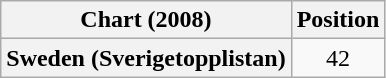<table class="wikitable plainrowheaders" style="text-align:center">
<tr>
<th scope="col">Chart (2008)</th>
<th scope="col">Position</th>
</tr>
<tr>
<th scope="row">Sweden (Sverigetopplistan)</th>
<td>42</td>
</tr>
</table>
